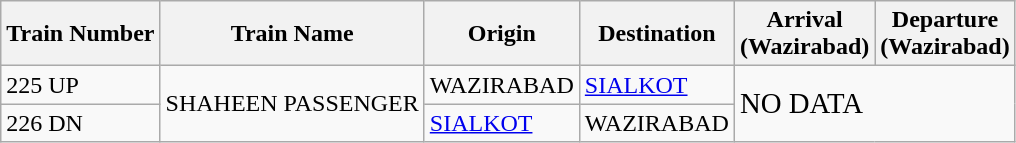<table class="wikitable sortable">
<tr>
<th>Train Number</th>
<th>Train Name</th>
<th>Origin</th>
<th>Destination</th>
<th>Arrival<br>(Wazirabad)</th>
<th>Departure<br>(Wazirabad)</th>
</tr>
<tr>
<td>225 UP</td>
<td rowspan="2">SHAHEEN PASSENGER</td>
<td>WAZIRABAD</td>
<td><a href='#'>SIALKOT</a></td>
<td colspan="2" rowspan="2"><big>NO DATA</big></td>
</tr>
<tr>
<td>226 DN</td>
<td><a href='#'>SIALKOT</a></td>
<td>WAZIRABAD</td>
</tr>
</table>
